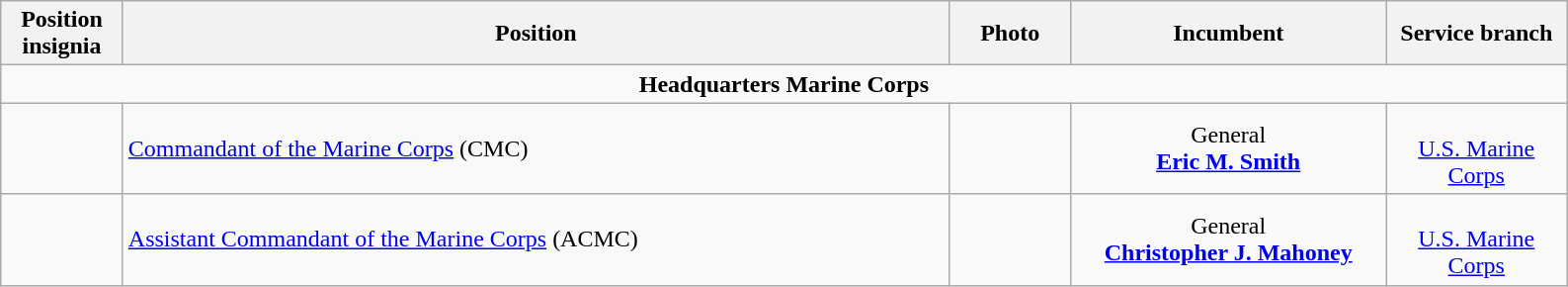<table class="wikitable">
<tr>
<th width="75" style="text-align:center">Position insignia</th>
<th width="550" style="text-align:center">Position</th>
<th width="75" style="text-align:center">Photo</th>
<th width="205" style="text-align:center">Incumbent</th>
<th width="115" style="text-align:center">Service branch</th>
</tr>
<tr>
<td colspan="5" style="text-align:center"><strong>Headquarters Marine Corps</strong></td>
</tr>
<tr>
<td></td>
<td><a href='#'>Commandant of the Marine Corps</a> (CMC)</td>
<td></td>
<td style="text-align:center">General<br><strong><a href='#'>Eric M. Smith</a></strong></td>
<td style="text-align:center"><br><a href='#'>U.S. Marine Corps</a></td>
</tr>
<tr>
<td></td>
<td><a href='#'>Assistant Commandant of the Marine Corps</a> (ACMC)</td>
<td></td>
<td style="text-align:center">General<br><strong><a href='#'>Christopher J. Mahoney</a></strong></td>
<td style="text-align:center"><br><a href='#'>U.S. Marine Corps</a></td>
</tr>
</table>
